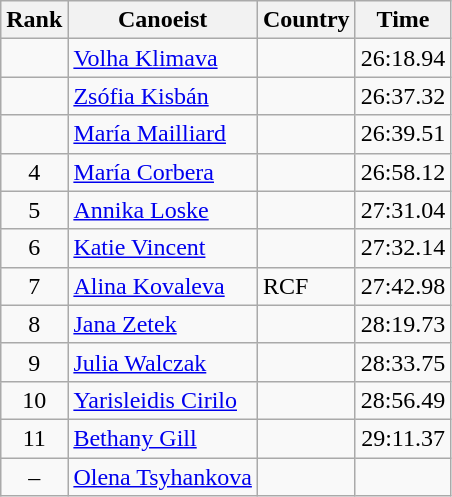<table class="wikitable" style="text-align:center">
<tr>
<th>Rank</th>
<th>Canoeist</th>
<th>Country</th>
<th>Time</th>
</tr>
<tr>
<td></td>
<td align="left"><a href='#'>Volha Klimava</a></td>
<td align="left"></td>
<td>26:18.94</td>
</tr>
<tr>
<td></td>
<td align="left"><a href='#'>Zsófia Kisbán</a></td>
<td align="left"></td>
<td>26:37.32</td>
</tr>
<tr>
<td></td>
<td align="left"><a href='#'>María Mailliard</a></td>
<td align="left"></td>
<td>26:39.51</td>
</tr>
<tr>
<td>4</td>
<td align="left"><a href='#'>María Corbera</a></td>
<td align="left"></td>
<td>26:58.12</td>
</tr>
<tr>
<td>5</td>
<td align="left"><a href='#'>Annika Loske</a></td>
<td align="left"></td>
<td>27:31.04</td>
</tr>
<tr>
<td>6</td>
<td align="left"><a href='#'>Katie Vincent</a></td>
<td align="left"></td>
<td>27:32.14</td>
</tr>
<tr>
<td>7</td>
<td align="left"><a href='#'>Alina Kovaleva</a></td>
<td align="left"> RCF</td>
<td>27:42.98</td>
</tr>
<tr>
<td>8</td>
<td align="left"><a href='#'>Jana Zetek</a></td>
<td align="left"></td>
<td>28:19.73</td>
</tr>
<tr>
<td>9</td>
<td align="left"><a href='#'>Julia Walczak</a></td>
<td align="left"></td>
<td>28:33.75</td>
</tr>
<tr>
<td>10</td>
<td align="left"><a href='#'>Yarisleidis Cirilo</a></td>
<td align="left"></td>
<td>28:56.49</td>
</tr>
<tr>
<td>11</td>
<td align="left"><a href='#'>Bethany Gill</a></td>
<td align="left"></td>
<td>29:11.37</td>
</tr>
<tr>
<td>–</td>
<td align="left"><a href='#'>Olena Tsyhankova</a></td>
<td align="left"></td>
<td></td>
</tr>
</table>
